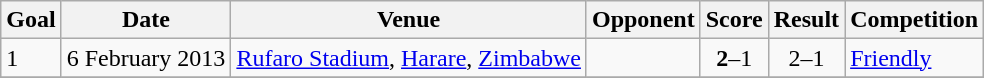<table class="wikitable plainrowheaders sortable">
<tr>
<th>Goal</th>
<th>Date</th>
<th>Venue</th>
<th>Opponent</th>
<th>Score</th>
<th>Result</th>
<th>Competition</th>
</tr>
<tr>
<td>1</td>
<td>6 February 2013</td>
<td><a href='#'>Rufaro Stadium</a>, <a href='#'>Harare</a>, <a href='#'>Zimbabwe</a></td>
<td></td>
<td align=center><strong>2</strong>–1</td>
<td align=center>2–1</td>
<td><a href='#'>Friendly</a></td>
</tr>
<tr>
</tr>
</table>
